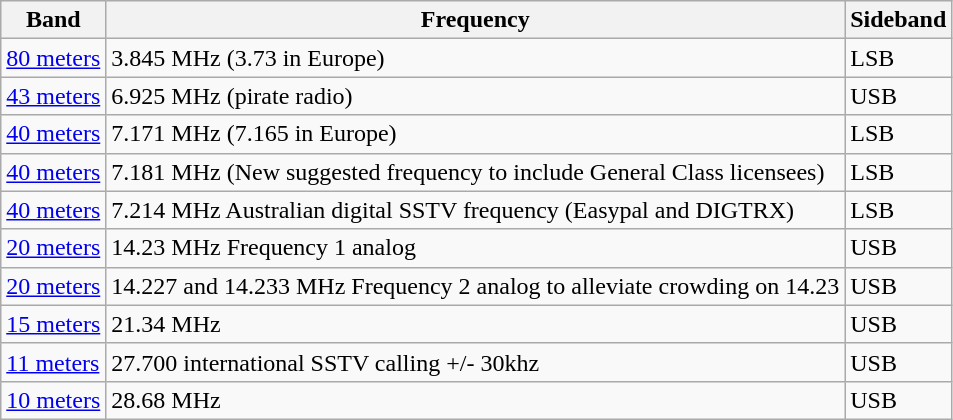<table class="wikitable">
<tr>
<th>Band</th>
<th>Frequency</th>
<th>Sideband</th>
</tr>
<tr>
<td><a href='#'>80 meters</a></td>
<td>3.845 MHz (3.73 in Europe)</td>
<td>LSB</td>
</tr>
<tr>
<td><a href='#'>43 meters</a></td>
<td>6.925 MHz (pirate radio)</td>
<td>USB</td>
</tr>
<tr>
<td><a href='#'>40 meters</a></td>
<td>7.171 MHz (7.165 in Europe)</td>
<td>LSB</td>
</tr>
<tr>
<td><a href='#'>40 meters</a></td>
<td>7.181 MHz (New suggested frequency to include General Class licensees)</td>
<td>LSB</td>
</tr>
<tr>
<td><a href='#'>40 meters</a></td>
<td>7.214 MHz Australian digital SSTV frequency (Easypal and DIGTRX)</td>
<td>LSB</td>
</tr>
<tr>
<td><a href='#'>20 meters</a></td>
<td>14.23 MHz Frequency 1 analog</td>
<td>USB</td>
</tr>
<tr>
<td><a href='#'>20 meters</a></td>
<td>14.227 and 14.233 MHz Frequency 2 analog to alleviate crowding on 14.23</td>
<td>USB</td>
</tr>
<tr>
<td><a href='#'>15 meters</a></td>
<td>21.34 MHz</td>
<td>USB</td>
</tr>
<tr>
<td><a href='#'>11 meters</a></td>
<td>27.700 international SSTV calling  +/- 30khz</td>
<td>USB</td>
</tr>
<tr>
<td><a href='#'>10 meters</a></td>
<td>28.68 MHz</td>
<td>USB</td>
</tr>
</table>
